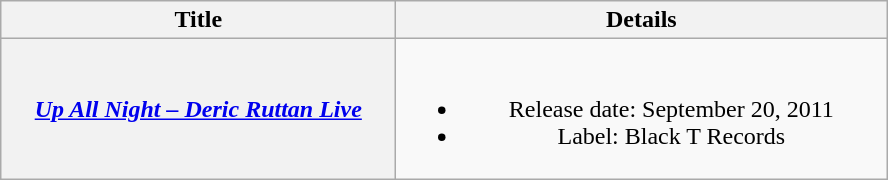<table class="wikitable plainrowheaders" style="text-align:center;">
<tr>
<th style="width:16em;">Title</th>
<th style="width:20em;">Details</th>
</tr>
<tr>
<th scope="row"><em><a href='#'>Up All Night – Deric Ruttan Live</a></em></th>
<td><br><ul><li>Release date: September 20, 2011</li><li>Label: Black T Records</li></ul></td>
</tr>
</table>
